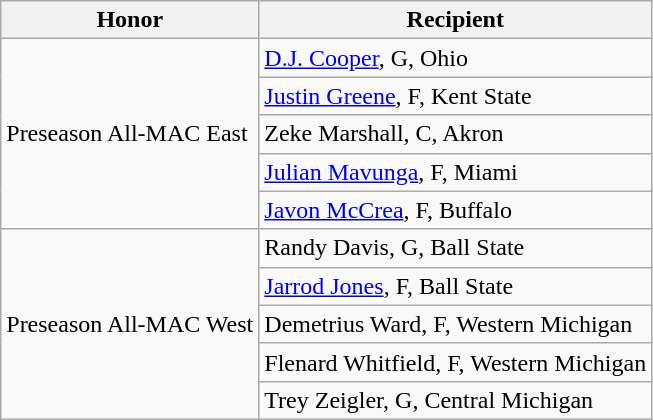<table class="wikitable" border="1">
<tr>
<th>Honor</th>
<th>Recipient</th>
</tr>
<tr>
<td rowspan=5 valign=middle>Preseason All-MAC East</td>
<td><a href='#'>D.J. Cooper</a>, G, Ohio</td>
</tr>
<tr>
<td><a href='#'>Justin Greene</a>, F, Kent State</td>
</tr>
<tr>
<td>Zeke Marshall, C, Akron</td>
</tr>
<tr>
<td><a href='#'>Julian Mavunga</a>, F, Miami</td>
</tr>
<tr>
<td><a href='#'>Javon McCrea</a>, F, Buffalo</td>
</tr>
<tr>
<td rowspan=6 valign=middle>Preseason All-MAC West</td>
<td>Randy Davis, G, Ball State</td>
</tr>
<tr>
<td><a href='#'>Jarrod Jones</a>, F, Ball State</td>
</tr>
<tr>
<td>Demetrius Ward, F, Western Michigan</td>
</tr>
<tr>
<td>Flenard Whitfield, F, Western Michigan</td>
</tr>
<tr>
<td>Trey Zeigler, G, Central Michigan</td>
</tr>
</table>
